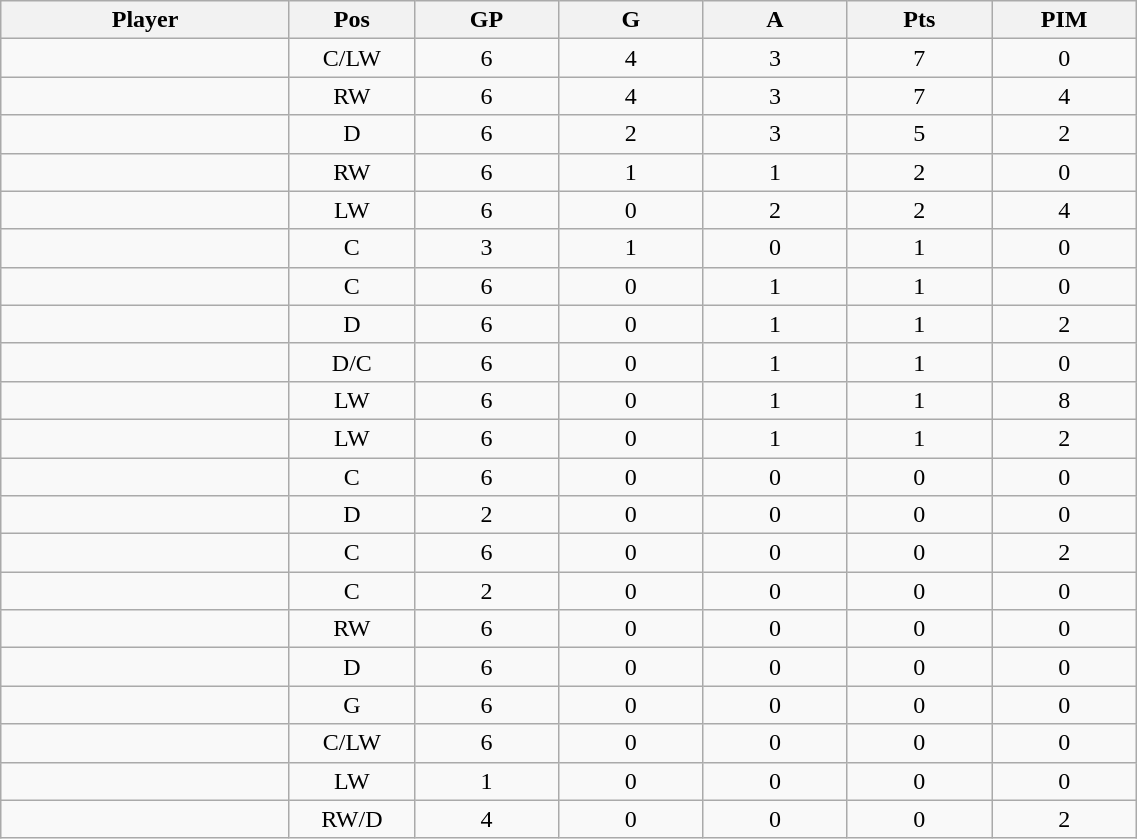<table class="wikitable sortable" width="60%">
<tr ALIGN="center">
<th bgcolor="#DDDDFF" width="10%">Player</th>
<th bgcolor="#DDDDFF" width="3%" title="Position">Pos</th>
<th bgcolor="#DDDDFF" width="5%" title="Games played">GP</th>
<th bgcolor="#DDDDFF" width="5%" title="Goals">G</th>
<th bgcolor="#DDDDFF" width="5%" title="Assists">A</th>
<th bgcolor="#DDDDFF" width="5%" title="Points">Pts</th>
<th bgcolor="#DDDDFF" width="5%" title="Penalties in Minutes">PIM</th>
</tr>
<tr align="center">
<td align="right"></td>
<td>C/LW</td>
<td>6</td>
<td>4</td>
<td>3</td>
<td>7</td>
<td>0</td>
</tr>
<tr align="center">
<td align="right"></td>
<td>RW</td>
<td>6</td>
<td>4</td>
<td>3</td>
<td>7</td>
<td>4</td>
</tr>
<tr align="center">
<td align="right"></td>
<td>D</td>
<td>6</td>
<td>2</td>
<td>3</td>
<td>5</td>
<td>2</td>
</tr>
<tr align="center">
<td align="right"></td>
<td>RW</td>
<td>6</td>
<td>1</td>
<td>1</td>
<td>2</td>
<td>0</td>
</tr>
<tr align="center">
<td align="right"></td>
<td>LW</td>
<td>6</td>
<td>0</td>
<td>2</td>
<td>2</td>
<td>4</td>
</tr>
<tr align="center">
<td align="right"></td>
<td>C</td>
<td>3</td>
<td>1</td>
<td>0</td>
<td>1</td>
<td>0</td>
</tr>
<tr align="center">
<td align="right"></td>
<td>C</td>
<td>6</td>
<td>0</td>
<td>1</td>
<td>1</td>
<td>0</td>
</tr>
<tr align="center">
<td align="right"></td>
<td>D</td>
<td>6</td>
<td>0</td>
<td>1</td>
<td>1</td>
<td>2</td>
</tr>
<tr align="center">
<td align="right"></td>
<td>D/C</td>
<td>6</td>
<td>0</td>
<td>1</td>
<td>1</td>
<td>0</td>
</tr>
<tr align="center">
<td align="right"></td>
<td>LW</td>
<td>6</td>
<td>0</td>
<td>1</td>
<td>1</td>
<td>8</td>
</tr>
<tr align="center">
<td align="right"></td>
<td>LW</td>
<td>6</td>
<td>0</td>
<td>1</td>
<td>1</td>
<td>2</td>
</tr>
<tr align="center">
<td align="right"></td>
<td>C</td>
<td>6</td>
<td>0</td>
<td>0</td>
<td>0</td>
<td>0</td>
</tr>
<tr align="center">
<td align="right"></td>
<td>D</td>
<td>2</td>
<td>0</td>
<td>0</td>
<td>0</td>
<td>0</td>
</tr>
<tr align="center">
<td align="right"></td>
<td>C</td>
<td>6</td>
<td>0</td>
<td>0</td>
<td>0</td>
<td>2</td>
</tr>
<tr align="center">
<td align="right"></td>
<td>C</td>
<td>2</td>
<td>0</td>
<td>0</td>
<td>0</td>
<td>0</td>
</tr>
<tr align="center">
<td align="right"></td>
<td>RW</td>
<td>6</td>
<td>0</td>
<td>0</td>
<td>0</td>
<td>0</td>
</tr>
<tr align="center">
<td align="right"></td>
<td>D</td>
<td>6</td>
<td>0</td>
<td>0</td>
<td>0</td>
<td>0</td>
</tr>
<tr align="center">
<td align="right"></td>
<td>G</td>
<td>6</td>
<td>0</td>
<td>0</td>
<td>0</td>
<td>0</td>
</tr>
<tr align="center">
<td align="right"></td>
<td>C/LW</td>
<td>6</td>
<td>0</td>
<td>0</td>
<td>0</td>
<td>0</td>
</tr>
<tr align="center">
<td align="right"></td>
<td>LW</td>
<td>1</td>
<td>0</td>
<td>0</td>
<td>0</td>
<td>0</td>
</tr>
<tr align="center">
<td align="right"></td>
<td>RW/D</td>
<td>4</td>
<td>0</td>
<td>0</td>
<td>0</td>
<td>2</td>
</tr>
</table>
